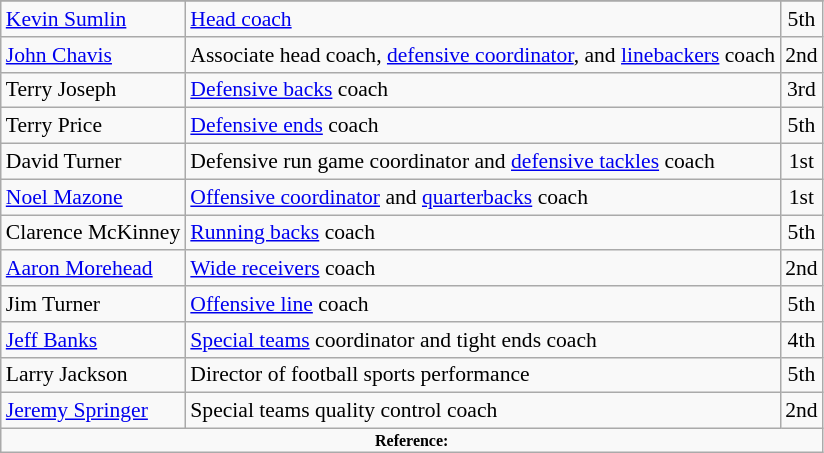<table class="wikitable" style="font-size:90%;">
<tr>
</tr>
<tr>
<td><a href='#'>Kevin Sumlin</a></td>
<td><a href='#'>Head coach</a></td>
<td align=center>5th</td>
</tr>
<tr>
<td><a href='#'>John Chavis</a></td>
<td>Associate head coach, <a href='#'>defensive coordinator</a>, and <a href='#'>linebackers</a> coach</td>
<td align="center">2nd</td>
</tr>
<tr>
<td>Terry Joseph</td>
<td><a href='#'>Defensive backs</a> coach</td>
<td align="center">3rd</td>
</tr>
<tr>
<td>Terry Price</td>
<td><a href='#'>Defensive ends</a> coach</td>
<td align="center">5th</td>
</tr>
<tr>
<td>David Turner</td>
<td>Defensive run game coordinator and <a href='#'>defensive tackles</a> coach</td>
<td align="center">1st</td>
</tr>
<tr>
<td><a href='#'>Noel Mazone</a></td>
<td><a href='#'>Offensive coordinator</a> and <a href='#'>quarterbacks</a> coach</td>
<td align="center">1st</td>
</tr>
<tr>
<td>Clarence McKinney</td>
<td><a href='#'>Running backs</a> coach</td>
<td align="center">5th</td>
</tr>
<tr>
<td><a href='#'>Aaron Morehead</a></td>
<td><a href='#'>Wide receivers</a> coach</td>
<td align="center">2nd</td>
</tr>
<tr>
<td>Jim Turner</td>
<td><a href='#'>Offensive line</a> coach</td>
<td align="center">5th</td>
</tr>
<tr>
<td><a href='#'>Jeff Banks</a></td>
<td><a href='#'>Special teams</a> coordinator and tight ends coach</td>
<td align="center">4th</td>
</tr>
<tr>
<td>Larry Jackson</td>
<td>Director of football sports performance</td>
<td align="center">5th</td>
</tr>
<tr>
<td><a href='#'>Jeremy Springer</a></td>
<td>Special teams quality control coach</td>
<td align="center">2nd</td>
</tr>
<tr>
<td colspan="4"  style="font-size:8pt; text-align:center;"><strong>Reference:</strong></td>
</tr>
</table>
